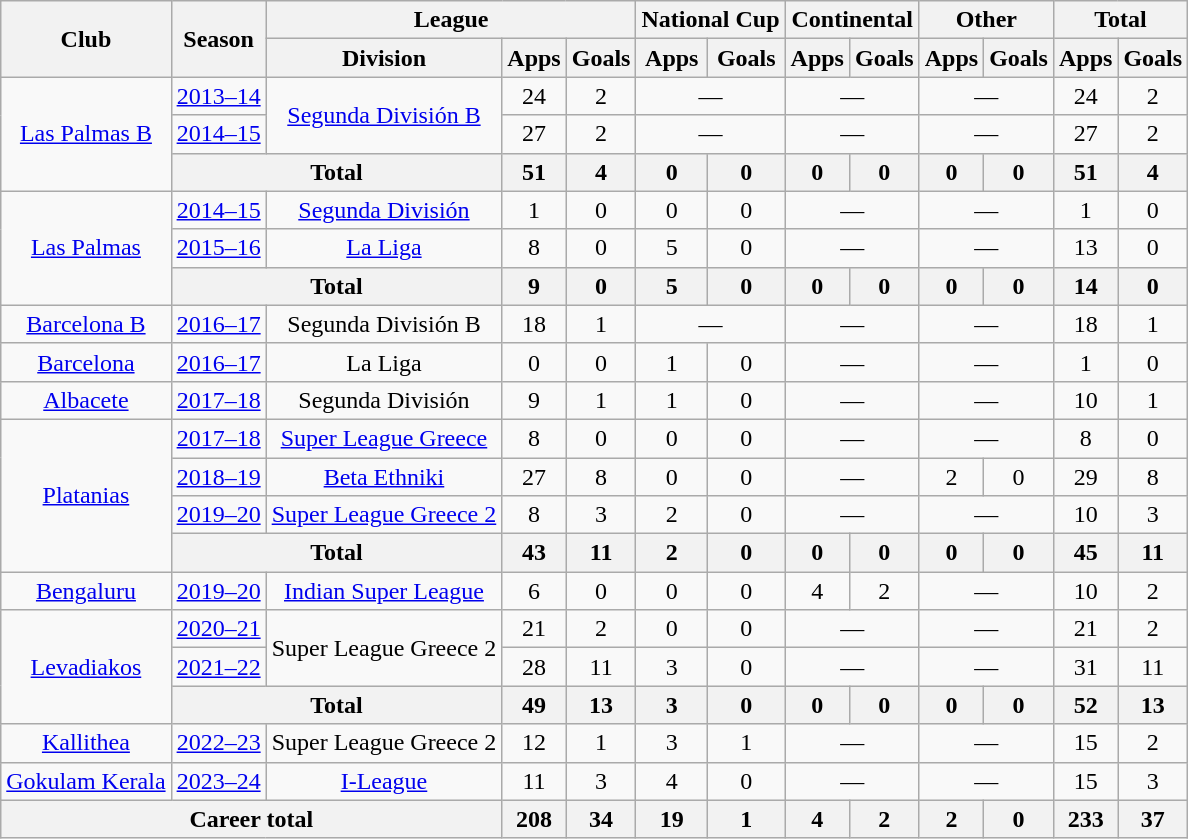<table class="wikitable" style="text-align:center;">
<tr>
<th rowspan="2">Club</th>
<th rowspan="2">Season</th>
<th colspan="3">League</th>
<th colspan="2">National Cup</th>
<th colspan="2">Continental</th>
<th colspan="2">Other</th>
<th colspan="2">Total</th>
</tr>
<tr>
<th>Division</th>
<th>Apps</th>
<th>Goals</th>
<th>Apps</th>
<th>Goals</th>
<th>Apps</th>
<th>Goals</th>
<th>Apps</th>
<th>Goals</th>
<th>Apps</th>
<th>Goals</th>
</tr>
<tr>
<td rowspan="3"><a href='#'>Las Palmas B</a></td>
<td><a href='#'>2013–14</a></td>
<td rowspan="2"><a href='#'>Segunda División B</a></td>
<td>24</td>
<td>2</td>
<td colspan="2">—</td>
<td colspan="2">—</td>
<td colspan="2">—</td>
<td>24</td>
<td>2</td>
</tr>
<tr>
<td><a href='#'>2014–15</a></td>
<td>27</td>
<td>2</td>
<td colspan="2">—</td>
<td colspan="2">—</td>
<td colspan="2">—</td>
<td>27</td>
<td>2</td>
</tr>
<tr>
<th colspan="2">Total</th>
<th>51</th>
<th>4</th>
<th>0</th>
<th>0</th>
<th>0</th>
<th>0</th>
<th>0</th>
<th>0</th>
<th>51</th>
<th>4</th>
</tr>
<tr>
<td rowspan="3"><a href='#'>Las Palmas</a></td>
<td><a href='#'>2014–15</a></td>
<td><a href='#'>Segunda División</a></td>
<td>1</td>
<td>0</td>
<td>0</td>
<td>0</td>
<td colspan="2">—</td>
<td colspan="2">—</td>
<td>1</td>
<td>0</td>
</tr>
<tr>
<td><a href='#'>2015–16</a></td>
<td><a href='#'>La Liga</a></td>
<td>8</td>
<td>0</td>
<td>5</td>
<td>0</td>
<td colspan="2">—</td>
<td colspan="2">—</td>
<td>13</td>
<td>0</td>
</tr>
<tr>
<th colspan="2">Total</th>
<th>9</th>
<th>0</th>
<th>5</th>
<th>0</th>
<th>0</th>
<th>0</th>
<th>0</th>
<th>0</th>
<th>14</th>
<th>0</th>
</tr>
<tr>
<td><a href='#'>Barcelona B</a></td>
<td><a href='#'>2016–17</a></td>
<td>Segunda División B</td>
<td>18</td>
<td>1</td>
<td colspan="2">—</td>
<td colspan="2">—</td>
<td colspan="2">—</td>
<td>18</td>
<td>1</td>
</tr>
<tr>
<td><a href='#'>Barcelona</a></td>
<td><a href='#'>2016–17</a></td>
<td>La Liga</td>
<td>0</td>
<td>0</td>
<td>1</td>
<td>0</td>
<td colspan="2">—</td>
<td colspan="2">—</td>
<td>1</td>
<td>0</td>
</tr>
<tr>
<td><a href='#'>Albacete</a></td>
<td><a href='#'>2017–18</a></td>
<td>Segunda División</td>
<td>9</td>
<td>1</td>
<td>1</td>
<td>0</td>
<td colspan="2">—</td>
<td colspan="2">—</td>
<td>10</td>
<td>1</td>
</tr>
<tr>
<td rowspan="4"><a href='#'>Platanias</a></td>
<td><a href='#'>2017–18</a></td>
<td><a href='#'>Super League Greece</a></td>
<td>8</td>
<td>0</td>
<td>0</td>
<td>0</td>
<td colspan="2">—</td>
<td colspan="2">—</td>
<td>8</td>
<td>0</td>
</tr>
<tr>
<td><a href='#'>2018–19</a></td>
<td><a href='#'>Beta Ethniki</a></td>
<td>27</td>
<td>8</td>
<td>0</td>
<td>0</td>
<td colspan="2">—</td>
<td>2</td>
<td>0</td>
<td>29</td>
<td>8</td>
</tr>
<tr>
<td><a href='#'>2019–20</a></td>
<td><a href='#'>Super League Greece 2</a></td>
<td>8</td>
<td>3</td>
<td>2</td>
<td>0</td>
<td colspan="2">—</td>
<td colspan="2">—</td>
<td>10</td>
<td>3</td>
</tr>
<tr>
<th colspan="2">Total</th>
<th>43</th>
<th>11</th>
<th>2</th>
<th>0</th>
<th>0</th>
<th>0</th>
<th>0</th>
<th>0</th>
<th>45</th>
<th>11</th>
</tr>
<tr>
<td><a href='#'>Bengaluru</a></td>
<td><a href='#'>2019–20</a></td>
<td><a href='#'>Indian Super League</a></td>
<td>6</td>
<td>0</td>
<td>0</td>
<td>0</td>
<td>4</td>
<td>2</td>
<td colspan="2">—</td>
<td>10</td>
<td>2</td>
</tr>
<tr>
<td rowspan="3"><a href='#'>Levadiakos</a></td>
<td><a href='#'>2020–21</a></td>
<td rowspan="2">Super League Greece 2</td>
<td>21</td>
<td>2</td>
<td>0</td>
<td>0</td>
<td colspan="2">—</td>
<td colspan="2">—</td>
<td>21</td>
<td>2</td>
</tr>
<tr>
<td><a href='#'>2021–22</a></td>
<td>28</td>
<td>11</td>
<td>3</td>
<td>0</td>
<td colspan="2">—</td>
<td colspan="2">—</td>
<td>31</td>
<td>11</td>
</tr>
<tr>
<th colspan="2">Total</th>
<th>49</th>
<th>13</th>
<th>3</th>
<th>0</th>
<th>0</th>
<th>0</th>
<th>0</th>
<th>0</th>
<th>52</th>
<th>13</th>
</tr>
<tr>
<td><a href='#'>Kallithea</a></td>
<td><a href='#'>2022–23</a></td>
<td>Super League Greece 2</td>
<td>12</td>
<td>1</td>
<td>3</td>
<td>1</td>
<td colspan="2">—</td>
<td colspan="2">—</td>
<td>15</td>
<td>2</td>
</tr>
<tr>
<td rowspan="1"><a href='#'>Gokulam Kerala</a></td>
<td><a href='#'>2023–24</a></td>
<td><a href='#'>I-League</a></td>
<td>11</td>
<td>3</td>
<td>4</td>
<td>0</td>
<td colspan="2">—</td>
<td colspan="2">—</td>
<td>15</td>
<td>3</td>
</tr>
<tr>
<th colspan="3">Career total</th>
<th>208</th>
<th>34</th>
<th>19</th>
<th>1</th>
<th>4</th>
<th>2</th>
<th>2</th>
<th>0</th>
<th>233</th>
<th>37</th>
</tr>
</table>
